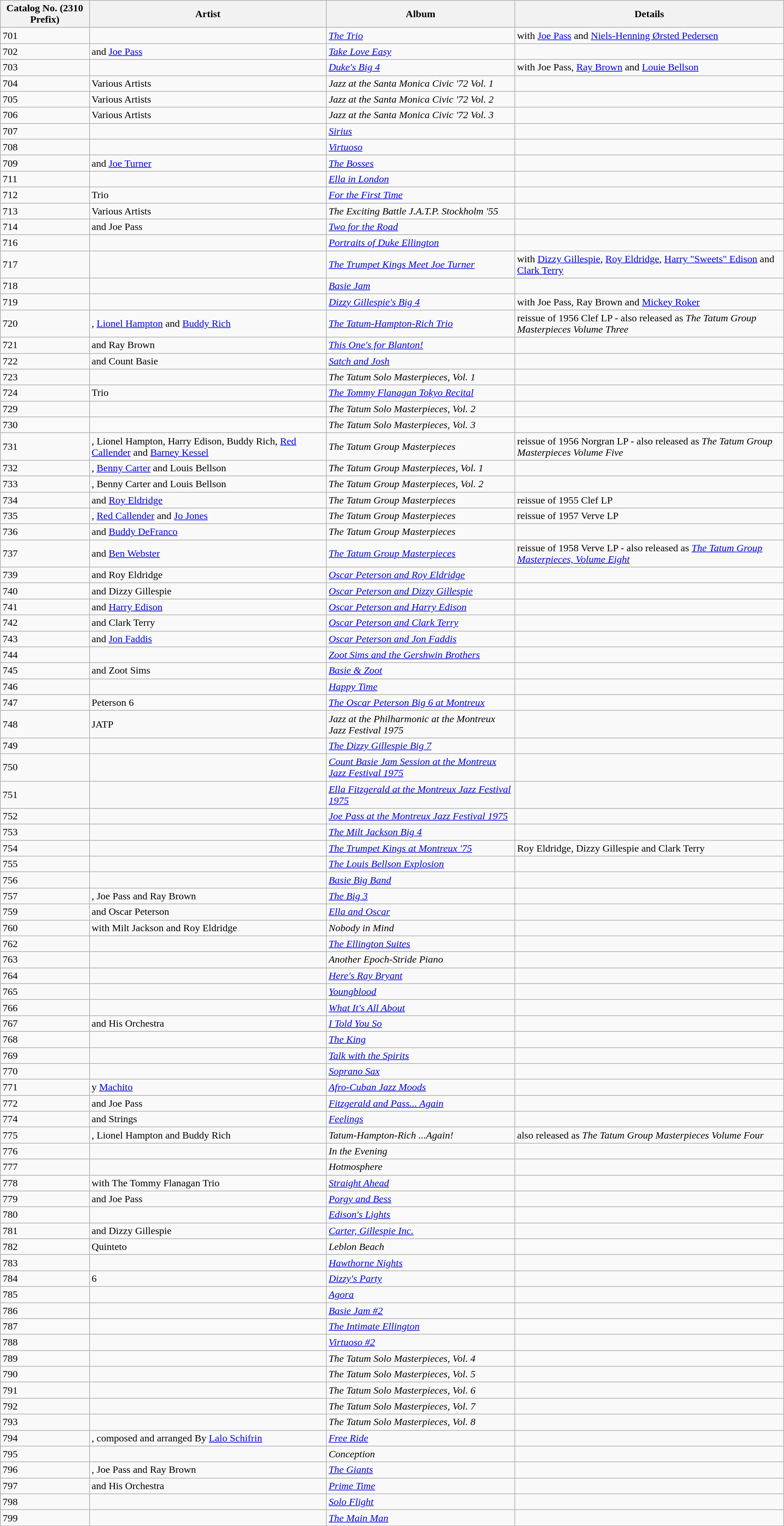<table class="wikitable sortable">
<tr>
<th>Catalog No. (2310 Prefix)</th>
<th>Artist</th>
<th>Album</th>
<th>Details</th>
</tr>
<tr>
<td>701</td>
<td></td>
<td><em><a href='#'>The Trio</a></em></td>
<td>with <a href='#'>Joe Pass</a> and <a href='#'>Niels-Henning Ørsted Pedersen</a></td>
</tr>
<tr>
<td>702</td>
<td> and <a href='#'>Joe Pass</a></td>
<td><em><a href='#'>Take Love Easy</a></em></td>
<td></td>
</tr>
<tr>
<td>703</td>
<td></td>
<td><em><a href='#'>Duke's Big 4</a></em></td>
<td>with Joe Pass, <a href='#'>Ray Brown</a> and <a href='#'>Louie Bellson</a></td>
</tr>
<tr>
<td>704</td>
<td>Various Artists</td>
<td><em>Jazz at the Santa Monica Civic '72 Vol. 1</em></td>
<td></td>
</tr>
<tr>
<td>705</td>
<td>Various Artists</td>
<td><em>Jazz at the Santa Monica Civic '72 Vol. 2</em></td>
<td></td>
</tr>
<tr>
<td>706</td>
<td>Various Artists</td>
<td><em>Jazz at the Santa Monica Civic '72 Vol. 3</em></td>
<td></td>
</tr>
<tr>
<td>707</td>
<td></td>
<td><em><a href='#'>Sirius</a></em></td>
<td></td>
</tr>
<tr>
<td>708</td>
<td></td>
<td><em><a href='#'>Virtuoso</a></em></td>
<td></td>
</tr>
<tr>
<td>709</td>
<td> and <a href='#'>Joe Turner</a></td>
<td><em><a href='#'>The Bosses</a></em></td>
<td></td>
</tr>
<tr>
<td>711</td>
<td></td>
<td><em><a href='#'>Ella in London</a></em></td>
<td></td>
</tr>
<tr>
<td>712</td>
<td> Trio</td>
<td><em><a href='#'>For the First Time</a></em></td>
<td></td>
</tr>
<tr>
<td>713</td>
<td>Various Artists</td>
<td><em>The Exciting Battle J.A.T.P. Stockholm '55</em></td>
<td></td>
</tr>
<tr>
<td>714</td>
<td> and Joe Pass</td>
<td><em><a href='#'>Two for the Road</a></em></td>
<td></td>
</tr>
<tr>
<td>716</td>
<td></td>
<td><em><a href='#'>Portraits of Duke Ellington</a></em></td>
<td></td>
</tr>
<tr>
<td>717</td>
<td></td>
<td><em><a href='#'>The Trumpet Kings Meet Joe Turner</a></em></td>
<td>with  <a href='#'>Dizzy Gillespie</a>, <a href='#'>Roy Eldridge</a>, <a href='#'>Harry "Sweets" Edison</a> and <a href='#'>Clark Terry</a></td>
</tr>
<tr>
<td>718</td>
<td></td>
<td><em><a href='#'>Basie Jam</a></em></td>
<td></td>
</tr>
<tr>
<td>719</td>
<td></td>
<td><em><a href='#'>Dizzy Gillespie's Big 4</a></em></td>
<td>with Joe Pass, Ray Brown and <a href='#'>Mickey Roker</a></td>
</tr>
<tr>
<td>720</td>
<td>, <a href='#'>Lionel Hampton</a> and <a href='#'>Buddy Rich</a></td>
<td><em><a href='#'>The Tatum-Hampton-Rich Trio</a></em></td>
<td>reissue of 1956 Clef LP - also released as <em>The Tatum Group Masterpieces Volume Three</em></td>
</tr>
<tr>
<td>721</td>
<td> and Ray Brown</td>
<td><em><a href='#'>This One's for Blanton!</a></em></td>
<td></td>
</tr>
<tr>
<td>722</td>
<td> and Count Basie</td>
<td><em><a href='#'>Satch and Josh</a></em></td>
<td></td>
</tr>
<tr>
<td>723</td>
<td></td>
<td><em>The Tatum Solo Masterpieces, Vol. 1</em></td>
<td></td>
</tr>
<tr>
<td>724</td>
<td> Trio</td>
<td><em><a href='#'>The Tommy Flanagan Tokyo Recital</a></em></td>
<td></td>
</tr>
<tr>
<td>729</td>
<td></td>
<td><em>The Tatum Solo Masterpieces, Vol. 2</em></td>
<td></td>
</tr>
<tr>
<td>730</td>
<td></td>
<td><em>The Tatum Solo Masterpieces, Vol. 3</em></td>
<td></td>
</tr>
<tr>
<td>731</td>
<td>, Lionel Hampton, Harry Edison, Buddy Rich, <a href='#'>Red Callender</a> and <a href='#'>Barney Kessel</a></td>
<td><em>The Tatum Group Masterpieces</em></td>
<td>reissue of 1956 Norgran LP - also released as <em>The Tatum Group Masterpieces Volume Five</em></td>
</tr>
<tr>
<td>732</td>
<td>, <a href='#'>Benny Carter</a> and Louis Bellson</td>
<td><em>The Tatum Group Masterpieces, Vol. 1</em></td>
<td></td>
</tr>
<tr>
<td>733</td>
<td>, Benny Carter and Louis Bellson</td>
<td><em>The Tatum Group Masterpieces, Vol. 2</em></td>
<td></td>
</tr>
<tr>
<td>734</td>
<td> and <a href='#'>Roy Eldridge</a></td>
<td><em>The Tatum Group Masterpieces</em></td>
<td>reissue of 1955 Clef LP</td>
</tr>
<tr>
<td>735</td>
<td>, <a href='#'>Red Callender</a> and <a href='#'>Jo Jones</a></td>
<td><em>The Tatum Group Masterpieces</em></td>
<td>reissue of 1957 Verve LP</td>
</tr>
<tr>
<td>736</td>
<td> and <a href='#'>Buddy DeFranco</a></td>
<td><em>The Tatum Group Masterpieces</em></td>
<td></td>
</tr>
<tr>
<td>737</td>
<td> and <a href='#'>Ben Webster</a></td>
<td><em><a href='#'>The Tatum Group Masterpieces</a></em></td>
<td>reissue of 1958 Verve LP  - also released as <em><a href='#'>The Tatum Group Masterpieces, Volume Eight</a></em></td>
</tr>
<tr>
<td>739</td>
<td> and Roy Eldridge</td>
<td><em><a href='#'>Oscar Peterson and Roy Eldridge</a></em></td>
<td></td>
</tr>
<tr>
<td>740</td>
<td> and Dizzy Gillespie</td>
<td><em><a href='#'>Oscar Peterson and Dizzy Gillespie</a></em></td>
<td></td>
</tr>
<tr>
<td>741</td>
<td> and <a href='#'>Harry Edison</a></td>
<td><em><a href='#'>Oscar Peterson and Harry Edison</a></em></td>
<td></td>
</tr>
<tr>
<td>742</td>
<td> and Clark Terry</td>
<td><em><a href='#'>Oscar Peterson and Clark Terry</a></em></td>
<td></td>
</tr>
<tr>
<td>743</td>
<td> and <a href='#'>Jon Faddis</a></td>
<td><em><a href='#'>Oscar Peterson and Jon Faddis</a></em></td>
<td></td>
</tr>
<tr>
<td>744</td>
<td></td>
<td><em><a href='#'>Zoot Sims and the Gershwin Brothers</a></em></td>
<td></td>
</tr>
<tr>
<td>745</td>
<td> and Zoot Sims</td>
<td><em><a href='#'>Basie & Zoot</a></em></td>
<td></td>
</tr>
<tr>
<td>746</td>
<td></td>
<td><em><a href='#'>Happy Time</a></em></td>
<td></td>
</tr>
<tr>
<td>747</td>
<td>Peterson 6</td>
<td><em><a href='#'>The Oscar Peterson Big 6 at Montreux</a></em></td>
<td></td>
</tr>
<tr>
<td>748</td>
<td>JATP</td>
<td><em>Jazz at the Philharmonic at the Montreux Jazz Festival 1975</em></td>
<td></td>
</tr>
<tr>
<td>749</td>
<td></td>
<td><em><a href='#'>The Dizzy Gillespie Big 7</a></em></td>
<td></td>
</tr>
<tr>
<td>750</td>
<td></td>
<td><em><a href='#'>Count Basie Jam Session at the Montreux Jazz Festival 1975</a></em></td>
<td></td>
</tr>
<tr>
<td>751</td>
<td></td>
<td><em><a href='#'>Ella Fitzgerald at the Montreux Jazz Festival 1975</a></em></td>
<td></td>
</tr>
<tr>
<td>752</td>
<td></td>
<td><em><a href='#'>Joe Pass at the Montreux Jazz Festival 1975</a></em></td>
<td></td>
</tr>
<tr>
<td>753</td>
<td></td>
<td><em><a href='#'>The Milt Jackson Big 4</a></em></td>
<td></td>
</tr>
<tr>
<td>754</td>
<td></td>
<td><em><a href='#'>The Trumpet Kings at Montreux '75</a></em></td>
<td>Roy Eldridge, Dizzy Gillespie and Clark Terry</td>
</tr>
<tr>
<td>755</td>
<td></td>
<td><em><a href='#'>The Louis Bellson Explosion</a></em></td>
<td></td>
</tr>
<tr>
<td>756</td>
<td></td>
<td><em><a href='#'>Basie Big Band</a></em></td>
<td></td>
</tr>
<tr>
<td>757</td>
<td>, Joe Pass and Ray Brown</td>
<td><em><a href='#'>The Big 3</a></em></td>
<td></td>
</tr>
<tr>
<td>759</td>
<td> and Oscar Peterson</td>
<td><em><a href='#'>Ella and Oscar</a></em></td>
<td></td>
</tr>
<tr>
<td>760</td>
<td> with Milt Jackson and Roy Eldridge</td>
<td><em>Nobody in Mind</em></td>
<td></td>
</tr>
<tr>
<td>762</td>
<td></td>
<td><em><a href='#'>The Ellington Suites</a></em></td>
<td></td>
</tr>
<tr>
<td>763</td>
<td></td>
<td><em>Another Epoch-Stride Piano</em></td>
<td></td>
</tr>
<tr>
<td>764</td>
<td></td>
<td><em><a href='#'>Here's Ray Bryant</a></em></td>
<td></td>
</tr>
<tr>
<td>765</td>
<td></td>
<td><em><a href='#'>Youngblood</a></em></td>
<td></td>
</tr>
<tr>
<td>766</td>
<td></td>
<td><em><a href='#'>What It's All About</a></em></td>
<td></td>
</tr>
<tr>
<td>767</td>
<td> and His Orchestra</td>
<td><em><a href='#'>I Told You So</a></em></td>
<td></td>
</tr>
<tr>
<td>768</td>
<td></td>
<td><em><a href='#'>The King</a></em></td>
<td></td>
</tr>
<tr>
<td>769</td>
<td></td>
<td><em><a href='#'>Talk with the Spirits</a></em></td>
<td></td>
</tr>
<tr>
<td>770</td>
<td></td>
<td><em><a href='#'>Soprano Sax</a></em></td>
<td></td>
</tr>
<tr>
<td>771</td>
<td> y <a href='#'>Machito</a></td>
<td><em><a href='#'>Afro-Cuban Jazz Moods</a></em></td>
<td></td>
</tr>
<tr>
<td>772</td>
<td> and Joe Pass</td>
<td><em><a href='#'>Fitzgerald and Pass... Again</a></em></td>
<td></td>
</tr>
<tr>
<td>774</td>
<td> and Strings</td>
<td><em><a href='#'>Feelings</a></em></td>
<td></td>
</tr>
<tr>
<td>775</td>
<td>, Lionel Hampton and Buddy Rich</td>
<td><em>Tatum-Hampton-Rich ...Again!</em></td>
<td>also released as <em>The Tatum Group Masterpieces Volume Four</em></td>
</tr>
<tr>
<td>776</td>
<td></td>
<td><em>In the Evening</em></td>
<td></td>
</tr>
<tr>
<td>777</td>
<td></td>
<td><em>Hotmosphere</em></td>
<td></td>
</tr>
<tr>
<td>778</td>
<td> with The Tommy Flanagan Trio</td>
<td><em><a href='#'>Straight Ahead</a></em></td>
<td></td>
</tr>
<tr>
<td>779</td>
<td> and Joe Pass</td>
<td><em><a href='#'>Porgy and Bess</a></em></td>
<td></td>
</tr>
<tr>
<td>780</td>
<td></td>
<td><em><a href='#'>Edison's Lights</a></em></td>
<td></td>
</tr>
<tr>
<td>781</td>
<td> and Dizzy Gillespie</td>
<td><em><a href='#'>Carter, Gillespie Inc.</a></em></td>
<td></td>
</tr>
<tr>
<td>782</td>
<td> Quinteto</td>
<td><em>Leblon Beach</em></td>
<td></td>
</tr>
<tr>
<td>783</td>
<td></td>
<td><em><a href='#'>Hawthorne Nights</a></em></td>
<td></td>
</tr>
<tr>
<td>784</td>
<td> 6</td>
<td><em><a href='#'>Dizzy's Party</a></em></td>
<td></td>
</tr>
<tr>
<td>785</td>
<td></td>
<td><em><a href='#'>Agora</a></em></td>
<td></td>
</tr>
<tr>
<td>786</td>
<td></td>
<td><em><a href='#'>Basie Jam #2</a></em></td>
<td></td>
</tr>
<tr>
<td>787</td>
<td></td>
<td><em><a href='#'>The Intimate Ellington</a></em></td>
<td></td>
</tr>
<tr>
<td>788</td>
<td></td>
<td><em><a href='#'>Virtuoso #2</a></em></td>
<td></td>
</tr>
<tr>
<td>789</td>
<td></td>
<td><em>The Tatum Solo Masterpieces, Vol. 4</em></td>
<td></td>
</tr>
<tr>
<td>790</td>
<td></td>
<td><em>The Tatum Solo Masterpieces, Vol. 5</em></td>
<td></td>
</tr>
<tr>
<td>791</td>
<td></td>
<td><em>The Tatum Solo Masterpieces, Vol. 6</em></td>
<td></td>
</tr>
<tr>
<td>792</td>
<td></td>
<td><em>The Tatum Solo Masterpieces, Vol. 7</em></td>
<td></td>
</tr>
<tr>
<td>793</td>
<td></td>
<td><em>The Tatum Solo Masterpieces, Vol. 8</em></td>
<td></td>
</tr>
<tr>
<td>794</td>
<td>, composed and arranged By <a href='#'>Lalo Schifrin</a></td>
<td><em><a href='#'>Free Ride</a></em></td>
</tr>
<tr>
<td>795</td>
<td></td>
<td><em>Conception</em></td>
<td></td>
</tr>
<tr>
<td>796</td>
<td>, Joe Pass and Ray Brown</td>
<td><em><a href='#'>The Giants</a></em></td>
<td></td>
</tr>
<tr>
<td>797</td>
<td> and His Orchestra</td>
<td><em><a href='#'>Prime Time</a></em></td>
<td></td>
</tr>
<tr>
<td>798</td>
<td></td>
<td><em><a href='#'>Solo Flight</a></em></td>
<td></td>
</tr>
<tr>
<td>799</td>
<td></td>
<td><em><a href='#'>The Main Man</a></em></td>
<td></td>
</tr>
<tr>
</tr>
</table>
